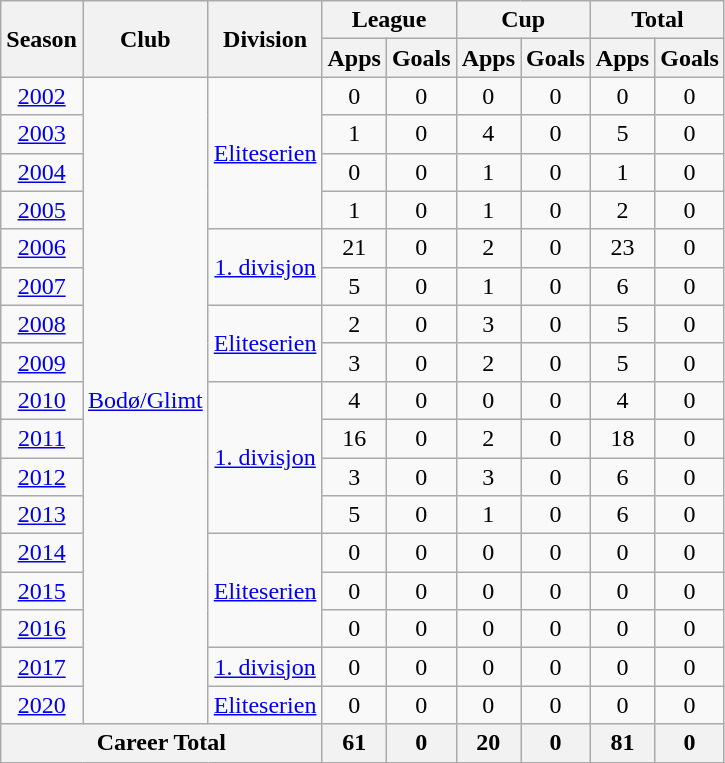<table class="wikitable" style="text-align: center;">
<tr>
<th rowspan="2">Season</th>
<th rowspan="2">Club</th>
<th rowspan="2">Division</th>
<th colspan="2">League</th>
<th colspan="2">Cup</th>
<th colspan="2">Total</th>
</tr>
<tr>
<th>Apps</th>
<th>Goals</th>
<th>Apps</th>
<th>Goals</th>
<th>Apps</th>
<th>Goals</th>
</tr>
<tr>
<td><a href='#'>2002</a></td>
<td rowspan="17" valign="center"><a href='#'>Bodø/Glimt</a></td>
<td rowspan="4" valign="center"><a href='#'>Eliteserien</a></td>
<td>0</td>
<td>0</td>
<td>0</td>
<td>0</td>
<td>0</td>
<td>0</td>
</tr>
<tr>
<td><a href='#'>2003</a></td>
<td>1</td>
<td>0</td>
<td>4</td>
<td>0</td>
<td>5</td>
<td>0</td>
</tr>
<tr>
<td><a href='#'>2004</a></td>
<td>0</td>
<td>0</td>
<td>1</td>
<td>0</td>
<td>1</td>
<td>0</td>
</tr>
<tr>
<td><a href='#'>2005</a></td>
<td>1</td>
<td>0</td>
<td>1</td>
<td>0</td>
<td>2</td>
<td>0</td>
</tr>
<tr>
<td><a href='#'>2006</a></td>
<td rowspan="2" valign="center"><a href='#'>1. divisjon</a></td>
<td>21</td>
<td>0</td>
<td>2</td>
<td>0</td>
<td>23</td>
<td>0</td>
</tr>
<tr>
<td><a href='#'>2007</a></td>
<td>5</td>
<td>0</td>
<td>1</td>
<td>0</td>
<td>6</td>
<td>0</td>
</tr>
<tr>
<td><a href='#'>2008</a></td>
<td rowspan="2" valign="center"><a href='#'>Eliteserien</a></td>
<td>2</td>
<td>0</td>
<td>3</td>
<td>0</td>
<td>5</td>
<td>0</td>
</tr>
<tr>
<td><a href='#'>2009</a></td>
<td>3</td>
<td>0</td>
<td>2</td>
<td>0</td>
<td>5</td>
<td>0</td>
</tr>
<tr>
<td><a href='#'>2010</a></td>
<td rowspan="4" valign="center"><a href='#'>1. divisjon</a></td>
<td>4</td>
<td>0</td>
<td>0</td>
<td>0</td>
<td>4</td>
<td>0</td>
</tr>
<tr>
<td><a href='#'>2011</a></td>
<td>16</td>
<td>0</td>
<td>2</td>
<td>0</td>
<td>18</td>
<td>0</td>
</tr>
<tr>
<td><a href='#'>2012</a></td>
<td>3</td>
<td>0</td>
<td>3</td>
<td>0</td>
<td>6</td>
<td>0</td>
</tr>
<tr>
<td><a href='#'>2013</a></td>
<td>5</td>
<td>0</td>
<td>1</td>
<td>0</td>
<td>6</td>
<td>0</td>
</tr>
<tr>
<td><a href='#'>2014</a></td>
<td rowspan="3" valign="center"><a href='#'>Eliteserien</a></td>
<td>0</td>
<td>0</td>
<td>0</td>
<td>0</td>
<td>0</td>
<td>0</td>
</tr>
<tr>
<td><a href='#'>2015</a></td>
<td>0</td>
<td>0</td>
<td>0</td>
<td>0</td>
<td>0</td>
<td>0</td>
</tr>
<tr>
<td><a href='#'>2016</a></td>
<td>0</td>
<td>0</td>
<td>0</td>
<td>0</td>
<td>0</td>
<td>0</td>
</tr>
<tr>
<td><a href='#'>2017</a></td>
<td rowspan="1" valign="center"><a href='#'>1. divisjon</a></td>
<td>0</td>
<td>0</td>
<td>0</td>
<td>0</td>
<td>0</td>
<td>0</td>
</tr>
<tr>
<td><a href='#'>2020</a></td>
<td rowspan="1" valign="center"><a href='#'>Eliteserien</a></td>
<td>0</td>
<td>0</td>
<td>0</td>
<td>0</td>
<td>0</td>
<td>0</td>
</tr>
<tr>
<th colspan="3">Career Total</th>
<th>61</th>
<th>0</th>
<th>20</th>
<th>0</th>
<th>81</th>
<th>0</th>
</tr>
</table>
